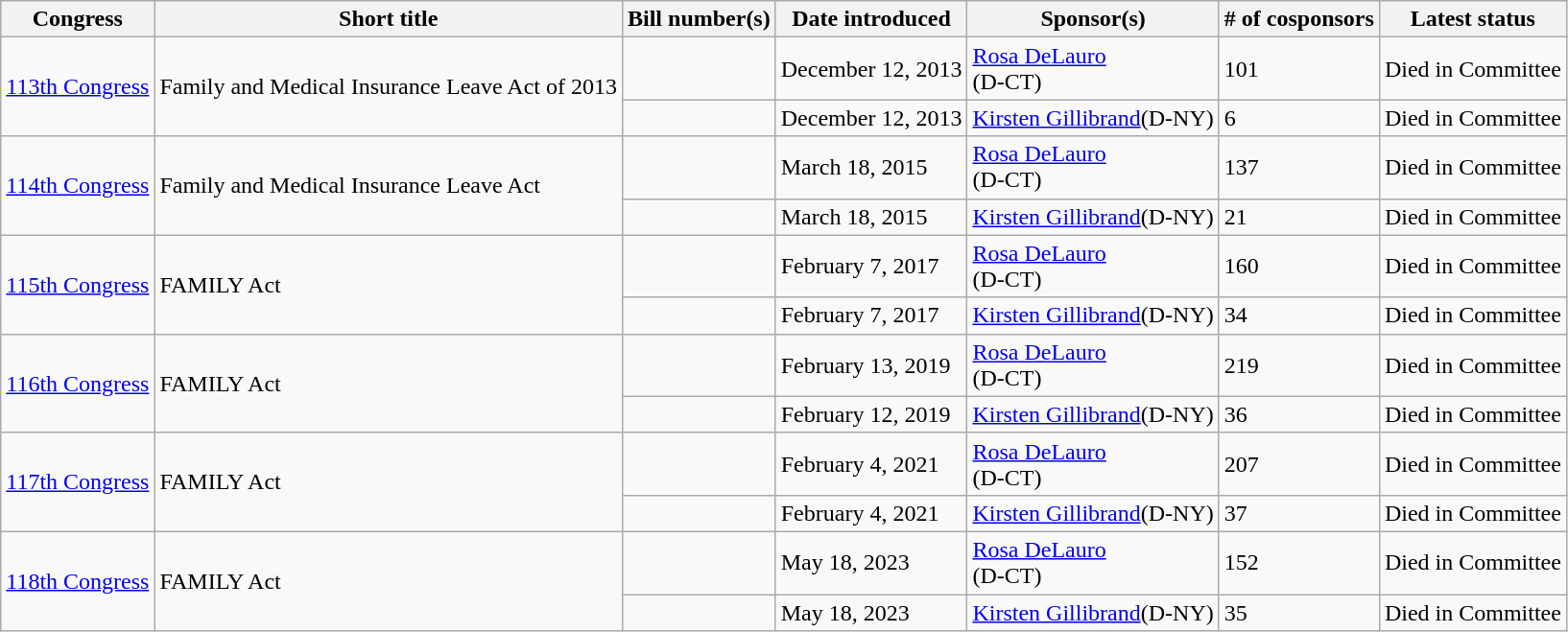<table class="wikitable">
<tr>
<th>Congress</th>
<th>Short title</th>
<th>Bill number(s)</th>
<th>Date introduced</th>
<th>Sponsor(s)</th>
<th># of cosponsors</th>
<th>Latest status</th>
</tr>
<tr>
<td rowspan="2"><a href='#'>113th Congress</a></td>
<td rowspan="2">Family and Medical Insurance Leave Act of 2013</td>
<td></td>
<td>December 12, 2013</td>
<td><a href='#'>Rosa DeLauro</a><br>(D-CT)</td>
<td>101</td>
<td>Died in Committee</td>
</tr>
<tr>
<td></td>
<td>December 12, 2013</td>
<td><a href='#'>Kirsten Gillibrand</a>(D-NY)</td>
<td>6</td>
<td>Died in Committee</td>
</tr>
<tr>
<td rowspan="2"><a href='#'>114th Congress</a></td>
<td rowspan="2">Family and Medical Insurance Leave Act</td>
<td></td>
<td>March 18, 2015</td>
<td><a href='#'>Rosa DeLauro</a><br>(D-CT)</td>
<td>137</td>
<td>Died in Committee</td>
</tr>
<tr>
<td></td>
<td>March 18, 2015</td>
<td><a href='#'>Kirsten Gillibrand</a>(D-NY)</td>
<td>21</td>
<td>Died in Committee</td>
</tr>
<tr>
<td rowspan="2"><a href='#'>115th Congress</a></td>
<td rowspan="2">FAMILY Act</td>
<td></td>
<td>February 7, 2017</td>
<td><a href='#'>Rosa DeLauro</a><br>(D-CT)</td>
<td>160</td>
<td>Died in Committee</td>
</tr>
<tr>
<td></td>
<td>February 7, 2017</td>
<td><a href='#'>Kirsten Gillibrand</a>(D-NY)</td>
<td>34</td>
<td>Died in Committee</td>
</tr>
<tr>
<td rowspan="2"><a href='#'>116th Congress</a></td>
<td rowspan="2">FAMILY Act</td>
<td></td>
<td>February 13, 2019</td>
<td><a href='#'>Rosa DeLauro</a><br>(D-CT)</td>
<td>219</td>
<td>Died in Committee</td>
</tr>
<tr>
<td></td>
<td>February 12, 2019</td>
<td><a href='#'>Kirsten Gillibrand</a>(D-NY)</td>
<td>36</td>
<td>Died in Committee</td>
</tr>
<tr>
<td rowspan="2"><a href='#'>117th Congress</a></td>
<td rowspan="2">FAMILY Act</td>
<td></td>
<td>February 4, 2021</td>
<td><a href='#'>Rosa DeLauro</a><br>(D-CT)</td>
<td>207</td>
<td>Died in Committee</td>
</tr>
<tr>
<td></td>
<td>February 4, 2021</td>
<td><a href='#'>Kirsten Gillibrand</a>(D-NY)</td>
<td>37</td>
<td>Died in Committee</td>
</tr>
<tr>
<td rowspan="2"><a href='#'>118th Congress</a></td>
<td rowspan="2">FAMILY Act</td>
<td></td>
<td>May 18, 2023</td>
<td><a href='#'>Rosa DeLauro</a><br>(D-CT)</td>
<td>152</td>
<td>Died in Committee</td>
</tr>
<tr>
<td></td>
<td>May 18, 2023</td>
<td><a href='#'>Kirsten Gillibrand</a>(D-NY)</td>
<td>35</td>
<td>Died in Committee</td>
</tr>
</table>
